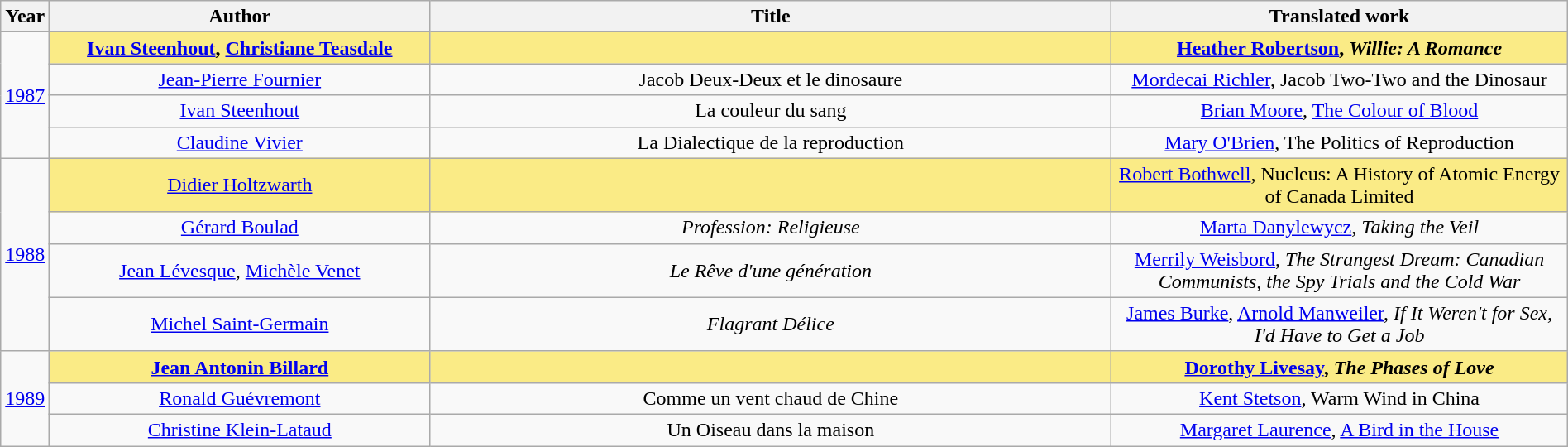<table class="wikitable" width="100%">
<tr>
<th>Year</th>
<th width="25%">Author</th>
<th width="45%">Title</th>
<th width="30%">Translated work</th>
</tr>
<tr>
<td align="center" rowspan="4"><a href='#'>1987</a></td>
<td align="center" style="background:#FAEB86"><strong><a href='#'>Ivan Steenhout</a>, <a href='#'>Christiane Teasdale</a></strong></td>
<td align="center" style="background:#FAEB86"><strong><em></em></strong></td>
<td align="center" style="background:#FAEB86"><strong><a href='#'>Heather Robertson</a>, <em>Willie: A Romance<strong><em></td>
</tr>
<tr>
<td align="center"><a href='#'>Jean-Pierre Fournier</a></td>
<td align="center"></em>Jacob Deux-Deux et le dinosaure<em></td>
<td align="center"><a href='#'>Mordecai Richler</a>, </em>Jacob Two-Two and the Dinosaur<em></td>
</tr>
<tr>
<td align="center"><a href='#'>Ivan Steenhout</a></td>
<td align="center"></em>La couleur du sang<em></td>
<td align="center"><a href='#'>Brian Moore</a>, </em><a href='#'>The Colour of Blood</a><em></td>
</tr>
<tr>
<td align="center"><a href='#'>Claudine Vivier</a></td>
<td align="center"></em>La Dialectique de la reproduction<em></td>
<td align="center"><a href='#'>Mary O'Brien</a>, </em>The Politics of Reproduction<em></td>
</tr>
<tr>
<td align="center" rowspan="4"><a href='#'>1988</a></td>
<td align="center" style="background:#FAEB86"></strong><a href='#'>Didier Holtzwarth</a><strong></td>
<td align="center" style="background:#FAEB86"></em></strong><strong><em></td>
<td align="center" style="background:#FAEB86"></strong><a href='#'>Robert Bothwell</a>, </em>Nucleus: A History of Atomic Energy of Canada Limited</em></strong></td>
</tr>
<tr>
<td align="center"><a href='#'>Gérard Boulad</a></td>
<td align="center"><em>Profession: Religieuse</em></td>
<td align="center"><a href='#'>Marta Danylewycz</a>, <em>Taking the Veil</em></td>
</tr>
<tr>
<td align="center"><a href='#'>Jean Lévesque</a>, <a href='#'>Michèle Venet</a></td>
<td align="center"><em>Le Rêve d'une génération</em></td>
<td align="center"><a href='#'>Merrily Weisbord</a>, <em>The Strangest Dream: Canadian Communists, the Spy Trials and the Cold War</em></td>
</tr>
<tr>
<td align="center"><a href='#'>Michel Saint-Germain</a></td>
<td align="center"><em>Flagrant Délice</em></td>
<td align="center"><a href='#'>James Burke</a>, <a href='#'>Arnold Manweiler</a>, <em>If It Weren't for Sex, I'd Have to Get a Job</em></td>
</tr>
<tr>
<td align="center" rowspan="3"><a href='#'>1989</a></td>
<td align="center" style="background:#FAEB86"><strong><a href='#'>Jean Antonin Billard</a></strong></td>
<td align="center" style="background:#FAEB86"><strong><em></em></strong></td>
<td align="center" style="background:#FAEB86"><strong><a href='#'>Dorothy Livesay</a>, <em>The Phases of Love<strong><em></td>
</tr>
<tr>
<td align="center"><a href='#'>Ronald Guévremont</a></td>
<td align="center"></em>Comme un vent chaud de Chine<em></td>
<td align="center"><a href='#'>Kent Stetson</a>, </em>Warm Wind in China<em></td>
</tr>
<tr>
<td align="center"><a href='#'>Christine Klein-Lataud</a></td>
<td align="center"></em>Un Oiseau dans la maison<em></td>
<td align="center"><a href='#'>Margaret Laurence</a>, </em><a href='#'>A Bird in the House</a><em></td>
</tr>
</table>
